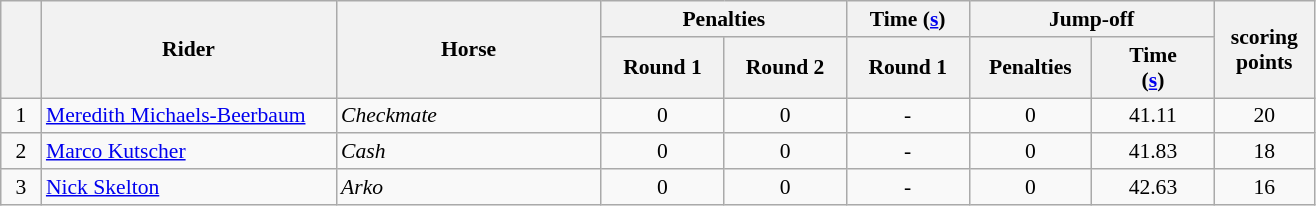<table class="wikitable" style="font-size: 90%">
<tr>
<th rowspan=2 width=20></th>
<th rowspan=2 width=190>Rider</th>
<th rowspan=2 width=170>Horse</th>
<th colspan=2>Penalties</th>
<th>Time (<a href='#'>s</a>)</th>
<th colspan=2>Jump-off</th>
<th rowspan=2 width=60>scoring<br>points</th>
</tr>
<tr>
<th width=75>Round 1</th>
<th width=75>Round 2</th>
<th width=75>Round 1</th>
<th width=75>Penalties</th>
<th width=75>Time<br>(<a href='#'>s</a>)</th>
</tr>
<tr>
<td align=center>1</td>
<td> <a href='#'>Meredith Michaels-Beerbaum</a></td>
<td><em>Checkmate</em></td>
<td align=center>0</td>
<td align=center>0</td>
<td align=center>-</td>
<td align=center>0</td>
<td align=center>41.11</td>
<td align=center>20</td>
</tr>
<tr>
<td align=center>2</td>
<td> <a href='#'>Marco Kutscher</a></td>
<td><em>Cash</em></td>
<td align=center>0</td>
<td align=center>0</td>
<td align=center>-</td>
<td align=center>0</td>
<td align=center>41.83</td>
<td align=center>18</td>
</tr>
<tr>
<td align=center>3</td>
<td> <a href='#'>Nick Skelton</a></td>
<td><em>Arko</em></td>
<td align=center>0</td>
<td align=center>0</td>
<td align=center>-</td>
<td align=center>0</td>
<td align=center>42.63</td>
<td align=center>16</td>
</tr>
</table>
